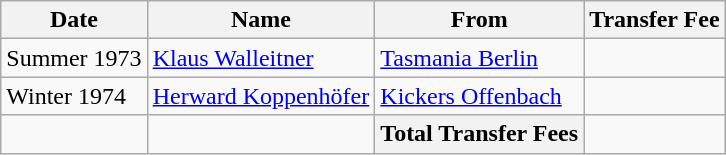<table class="wikitable sortable">
<tr>
<th>Date</th>
<th>Name</th>
<th>From</th>
<th>Transfer Fee</th>
</tr>
<tr>
<td>Summer 1973</td>
<td> <a href='#'>Klaus Walleitner</a></td>
<td> <a href='#'>Tasmania Berlin</a></td>
<td></td>
</tr>
<tr>
<td>Winter 1974</td>
<td> <a href='#'>Herward Koppenhöfer</a></td>
<td> <a href='#'>Kickers Offenbach</a></td>
<td></td>
</tr>
<tr>
<td></td>
<td></td>
<th>Total Transfer Fees</th>
<td></td>
</tr>
</table>
